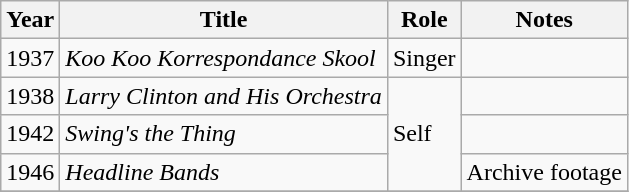<table class="wikitable sortable">
<tr>
<th>Year</th>
<th>Title</th>
<th>Role</th>
<th class="unsortable">Notes</th>
</tr>
<tr>
<td>1937</td>
<td><em>Koo Koo Korrespondance Skool</em></td>
<td>Singer</td>
<td></td>
</tr>
<tr>
<td>1938</td>
<td><em>Larry Clinton and His Orchestra</em></td>
<td rowspan="3">Self</td>
<td></td>
</tr>
<tr>
<td>1942</td>
<td><em>Swing's the Thing</em></td>
<td></td>
</tr>
<tr>
<td>1946</td>
<td><em>Headline Bands</em></td>
<td>Archive footage</td>
</tr>
<tr>
</tr>
</table>
